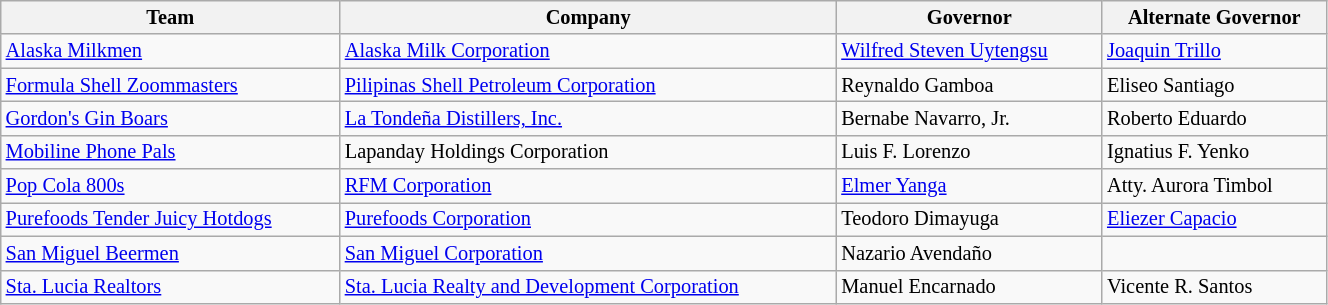<table class="wikitable sortable" style="font-size:85%; width:70%">
<tr>
<th>Team</th>
<th>Company</th>
<th>Governor</th>
<th>Alternate Governor</th>
</tr>
<tr>
<td><a href='#'>Alaska Milkmen</a></td>
<td><a href='#'>Alaska Milk Corporation</a></td>
<td><a href='#'>Wilfred Steven Uytengsu</a></td>
<td><a href='#'>Joaquin Trillo</a></td>
</tr>
<tr>
<td><a href='#'>Formula Shell Zoommasters</a></td>
<td><a href='#'>Pilipinas Shell Petroleum Corporation</a></td>
<td>Reynaldo Gamboa</td>
<td>Eliseo Santiago</td>
</tr>
<tr>
<td><a href='#'>Gordon's Gin Boars</a></td>
<td><a href='#'>La Tondeña Distillers, Inc.</a></td>
<td>Bernabe Navarro, Jr.</td>
<td>Roberto Eduardo</td>
</tr>
<tr>
<td><a href='#'>Mobiline Phone Pals</a></td>
<td>Lapanday Holdings Corporation</td>
<td>Luis F. Lorenzo</td>
<td>Ignatius F. Yenko</td>
</tr>
<tr>
<td><a href='#'>Pop Cola 800s</a></td>
<td><a href='#'>RFM Corporation</a></td>
<td><a href='#'>Elmer Yanga</a></td>
<td>Atty. Aurora Timbol</td>
</tr>
<tr>
<td><a href='#'>Purefoods Tender Juicy Hotdogs</a></td>
<td><a href='#'>Purefoods Corporation</a></td>
<td>Teodoro Dimayuga</td>
<td><a href='#'>Eliezer Capacio</a></td>
</tr>
<tr>
<td><a href='#'>San Miguel Beermen</a></td>
<td><a href='#'>San Miguel Corporation</a></td>
<td>Nazario Avendaño</td>
<td></td>
</tr>
<tr>
<td><a href='#'>Sta. Lucia Realtors</a></td>
<td><a href='#'>Sta. Lucia Realty and Development Corporation</a></td>
<td>Manuel Encarnado</td>
<td>Vicente R. Santos</td>
</tr>
</table>
